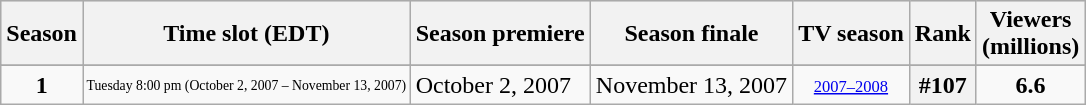<table class="wikitable">
<tr style="background-color:#E0E0E0">
<th>Season</th>
<th>Time slot (EDT)</th>
<th>Season premiere</th>
<th>Season finale</th>
<th>TV season</th>
<th>Rank</th>
<th>Viewers<br>(millions)</th>
</tr>
<tr style="background-color:#E0E0E0">
</tr>
<tr style="background-color:#F9F9F9">
<th style="background:#F9F9F9;text-align:center"><strong>1</strong></th>
<th style="background:#F9F9F9;font-size:11px;font-weight:normal;text-align:left;line-height:110%"><small>Tuesday 8:00 pm  (October 2, 2007 – November 13, 2007)</small></th>
<td>October 2, 2007</td>
<td>November 13, 2007</td>
<td style="font-size:11px;text-align:center"><a href='#'>2007–2008</a></td>
<th style="text-align:center"><strong>#107</strong></th>
<td style="text-align:center"><strong>6.6</strong></td>
</tr>
</table>
